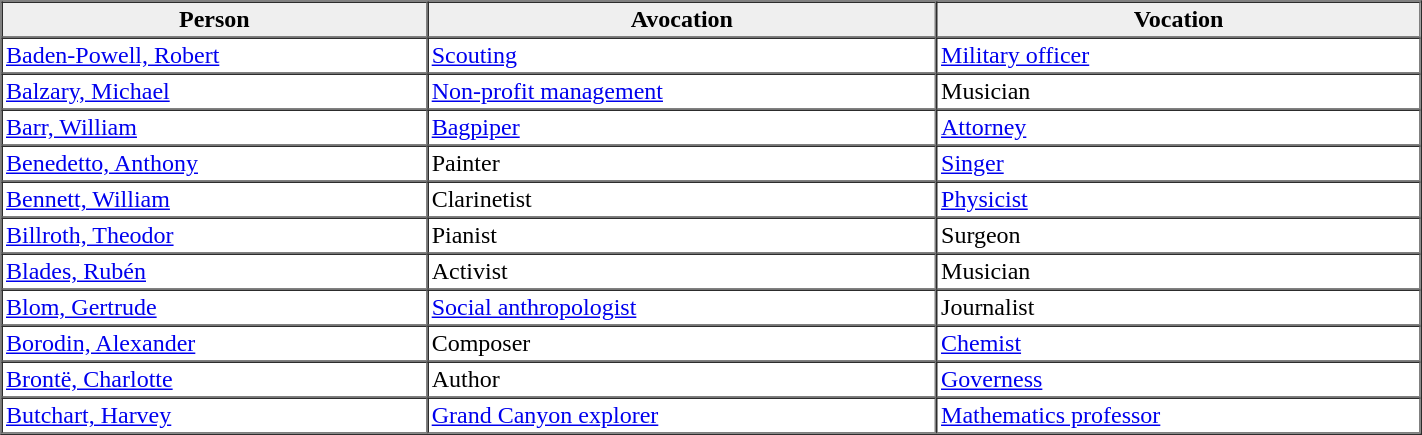<table border=1 cellpadding=2 cellspacing=0 width=75%>
<tr style="background:#efefef">
<th width=30%>Person</th>
<th>Avocation</th>
<th>Vocation</th>
</tr>
<tr>
<td><a href='#'>Baden-Powell, Robert</a></td>
<td><a href='#'>Scouting</a></td>
<td><a href='#'>Military officer</a></td>
</tr>
<tr>
<td><a href='#'>Balzary, Michael</a></td>
<td><a href='#'>Non-profit management</a></td>
<td>Musician</td>
</tr>
<tr>
<td><a href='#'>Barr, William</a></td>
<td><a href='#'>Bagpiper</a></td>
<td><a href='#'>Attorney</a></td>
</tr>
<tr>
<td><a href='#'>Benedetto, Anthony</a></td>
<td>Painter</td>
<td><a href='#'>Singer</a></td>
</tr>
<tr>
<td><a href='#'>Bennett, William</a></td>
<td>Clarinetist</td>
<td><a href='#'>Physicist</a></td>
</tr>
<tr>
<td><a href='#'>Billroth, Theodor</a></td>
<td>Pianist</td>
<td>Surgeon</td>
</tr>
<tr>
<td><a href='#'>Blades, Rubén</a></td>
<td>Activist</td>
<td>Musician</td>
</tr>
<tr>
<td><a href='#'>Blom, Gertrude</a></td>
<td><a href='#'>Social anthropologist</a></td>
<td>Journalist</td>
</tr>
<tr>
<td><a href='#'>Borodin, Alexander</a></td>
<td>Composer</td>
<td><a href='#'>Chemist</a></td>
</tr>
<tr>
<td><a href='#'>Brontë, Charlotte</a></td>
<td>Author</td>
<td><a href='#'>Governess</a></td>
</tr>
<tr>
<td><a href='#'>Butchart, Harvey</a></td>
<td><a href='#'>Grand Canyon explorer</a></td>
<td><a href='#'>Mathematics professor</a></td>
</tr>
</table>
